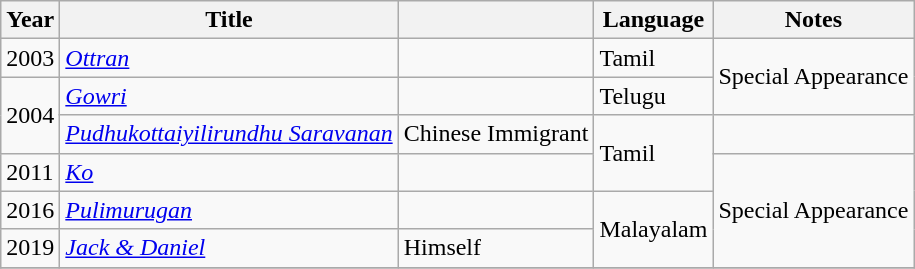<table class="wikitable">
<tr>
<th>Year</th>
<th>Title</th>
<th></th>
<th>Language</th>
<th>Notes</th>
</tr>
<tr>
<td>2003</td>
<td><em><a href='#'>Ottran</a></em></td>
<td></td>
<td>Tamil</td>
<td rowspan="2">Special Appearance</td>
</tr>
<tr>
<td rowspan="2">2004</td>
<td><em><a href='#'>Gowri</a></em></td>
<td></td>
<td>Telugu</td>
</tr>
<tr>
<td><em><a href='#'>Pudhukottaiyilirundhu Saravanan</a></em></td>
<td>Chinese Immigrant</td>
<td rowspan="2">Tamil</td>
<td></td>
</tr>
<tr>
<td>2011</td>
<td><em><a href='#'>Ko</a></em></td>
<td></td>
<td rowspan="3">Special Appearance</td>
</tr>
<tr>
<td>2016</td>
<td><em><a href='#'>Pulimurugan</a></em></td>
<td></td>
<td rowspan="2">Malayalam</td>
</tr>
<tr>
<td>2019</td>
<td><em><a href='#'>Jack & Daniel</a></em></td>
<td>Himself</td>
</tr>
<tr>
</tr>
</table>
